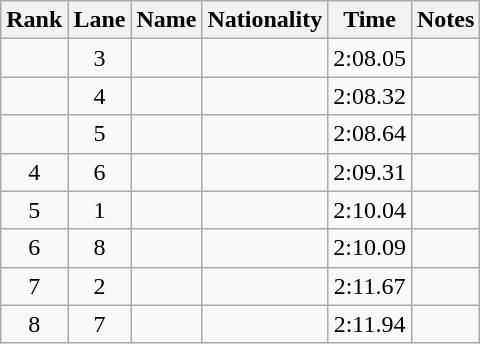<table class="wikitable sortable" style="text-align:center">
<tr>
<th>Rank</th>
<th>Lane</th>
<th>Name</th>
<th>Nationality</th>
<th>Time</th>
<th>Notes</th>
</tr>
<tr>
<td></td>
<td>3</td>
<td align="left"></td>
<td align="left"></td>
<td>2:08.05</td>
<td></td>
</tr>
<tr>
<td></td>
<td>4</td>
<td align="left"></td>
<td align="left"></td>
<td>2:08.32</td>
<td></td>
</tr>
<tr>
<td></td>
<td>5</td>
<td align="left"></td>
<td align="left"></td>
<td>2:08.64</td>
<td></td>
</tr>
<tr>
<td>4</td>
<td>6</td>
<td align="left"></td>
<td align="left"></td>
<td>2:09.31</td>
<td></td>
</tr>
<tr>
<td>5</td>
<td>1</td>
<td align="left"></td>
<td align="left"></td>
<td>2:10.04</td>
<td></td>
</tr>
<tr>
<td>6</td>
<td>8</td>
<td align="left"></td>
<td align="left"></td>
<td>2:10.09</td>
<td></td>
</tr>
<tr>
<td>7</td>
<td>2</td>
<td align="left"></td>
<td align="left"></td>
<td>2:11.67</td>
<td></td>
</tr>
<tr>
<td>8</td>
<td>7</td>
<td align="left"></td>
<td align="left"></td>
<td>2:11.94</td>
<td></td>
</tr>
</table>
